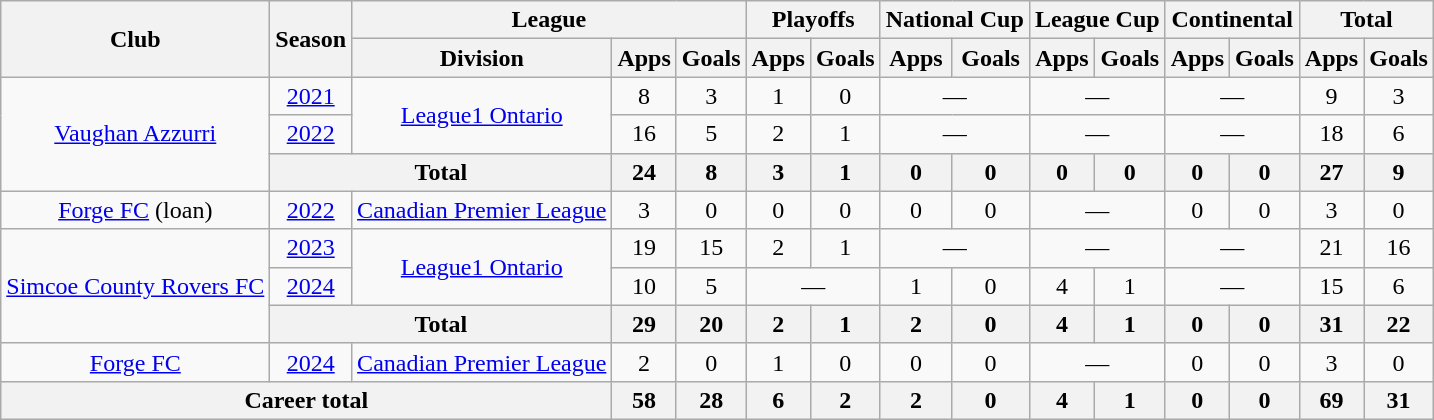<table class="wikitable" style="text-align: center">
<tr>
<th rowspan="2">Club</th>
<th rowspan="2">Season</th>
<th colspan="3">League</th>
<th colspan="2">Playoffs</th>
<th colspan="2">National Cup</th>
<th colspan="2">League Cup</th>
<th colspan="2">Continental</th>
<th colspan="2">Total</th>
</tr>
<tr>
<th>Division</th>
<th>Apps</th>
<th>Goals</th>
<th>Apps</th>
<th>Goals</th>
<th>Apps</th>
<th>Goals</th>
<th>Apps</th>
<th>Goals</th>
<th>Apps</th>
<th>Goals</th>
<th>Apps</th>
<th>Goals</th>
</tr>
<tr>
<td rowspan=3><a href='#'>Vaughan Azzurri</a></td>
<td><a href='#'>2021</a></td>
<td rowspan=2><a href='#'>League1 Ontario</a></td>
<td>8</td>
<td>3</td>
<td>1</td>
<td>0</td>
<td colspan=2>—</td>
<td colspan="2">—</td>
<td colspan="2">—</td>
<td>9</td>
<td>3</td>
</tr>
<tr>
<td><a href='#'>2022</a></td>
<td>16</td>
<td>5</td>
<td>2</td>
<td>1</td>
<td colspan="2">—</td>
<td colspan="2">—</td>
<td colspan="2">—</td>
<td>18</td>
<td>6</td>
</tr>
<tr>
<th colspan="2"><strong>Total</strong></th>
<th>24</th>
<th>8</th>
<th>3</th>
<th>1</th>
<th>0</th>
<th>0</th>
<th>0</th>
<th>0</th>
<th>0</th>
<th>0</th>
<th>27</th>
<th>9</th>
</tr>
<tr>
<td><a href='#'>Forge FC</a> (loan)</td>
<td><a href='#'>2022</a></td>
<td><a href='#'>Canadian Premier League</a></td>
<td>3</td>
<td>0</td>
<td>0</td>
<td>0</td>
<td>0</td>
<td>0</td>
<td colspan="2">—</td>
<td>0</td>
<td>0</td>
<td>3</td>
<td>0</td>
</tr>
<tr>
<td rowspan=3><a href='#'>Simcoe County Rovers FC</a></td>
<td><a href='#'>2023</a></td>
<td rowspan=2><a href='#'>League1 Ontario</a></td>
<td>19</td>
<td>15</td>
<td>2</td>
<td>1</td>
<td colspan="2">—</td>
<td colspan="2">—</td>
<td colspan="2">—</td>
<td>21</td>
<td>16</td>
</tr>
<tr>
<td><a href='#'>2024</a></td>
<td>10</td>
<td>5</td>
<td colspan="2">—</td>
<td>1</td>
<td>0</td>
<td>4</td>
<td>1</td>
<td colspan="2">—</td>
<td>15</td>
<td>6</td>
</tr>
<tr>
<th colspan="2"><strong>Total</strong></th>
<th>29</th>
<th>20</th>
<th>2</th>
<th>1</th>
<th>2</th>
<th>0</th>
<th>4</th>
<th>1</th>
<th>0</th>
<th>0</th>
<th>31</th>
<th>22</th>
</tr>
<tr>
<td><a href='#'>Forge FC</a></td>
<td><a href='#'>2024</a></td>
<td><a href='#'>Canadian Premier League</a></td>
<td>2</td>
<td>0</td>
<td>1</td>
<td>0</td>
<td>0</td>
<td>0</td>
<td colspan="2">—</td>
<td>0</td>
<td>0</td>
<td>3</td>
<td>0</td>
</tr>
<tr>
<th colspan="3"><strong>Career total</strong></th>
<th>58</th>
<th>28</th>
<th>6</th>
<th>2</th>
<th>2</th>
<th>0</th>
<th>4</th>
<th>1</th>
<th>0</th>
<th>0</th>
<th>69</th>
<th>31</th>
</tr>
</table>
